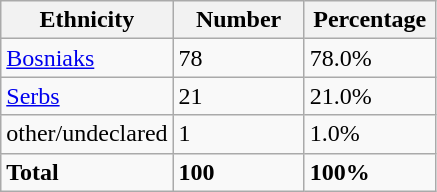<table class="wikitable">
<tr>
<th width="100px">Ethnicity</th>
<th width="80px">Number</th>
<th width="80px">Percentage</th>
</tr>
<tr>
<td><a href='#'>Bosniaks</a></td>
<td>78</td>
<td>78.0%</td>
</tr>
<tr>
<td><a href='#'>Serbs</a></td>
<td>21</td>
<td>21.0%</td>
</tr>
<tr>
<td>other/undeclared</td>
<td>1</td>
<td>1.0%</td>
</tr>
<tr>
<td><strong>Total</strong></td>
<td><strong>100</strong></td>
<td><strong>100%</strong></td>
</tr>
</table>
